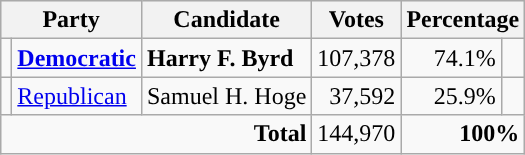<table class="wikitable" style="text-align:right;">
<tr style="background-color:#E9E9E9;text-align:center;">
<th colspan=2>Party</th>
<th>Candidate</th>
<th>Votes</th>
<th colspan=2>Percentage</th>
</tr>
<tr>
<td style="background-color:"></td>
<td style="text-align:left;"><strong><a href='#'>Democratic</a></strong></td>
<td style="text-align:left;"><strong>Harry F. Byrd</strong></td>
<td style="text-align:right;">107,378</td>
<td style="text-align:right;">74.1%</td>
<td style="text-align:right;"><div><div> </div></div></td>
</tr>
<tr>
<td style="background-color:"></td>
<td style="text-align:left;"><a href='#'>Republican</a></td>
<td style="text-align:left;">Samuel H. Hoge</td>
<td style="text-align:right;">37,592</td>
<td style="text-align:right;">25.9%</td>
<td style="text-align:right;"><div><div> </div></div></td>
</tr>
<tr>
<td colspan="3" style="text-align:right;"><strong>Total</strong></td>
<td style="text-align:right;">144,970</td>
<td style="text-align:right;" colspan=2><strong>100%</strong></td>
</tr>
</table>
